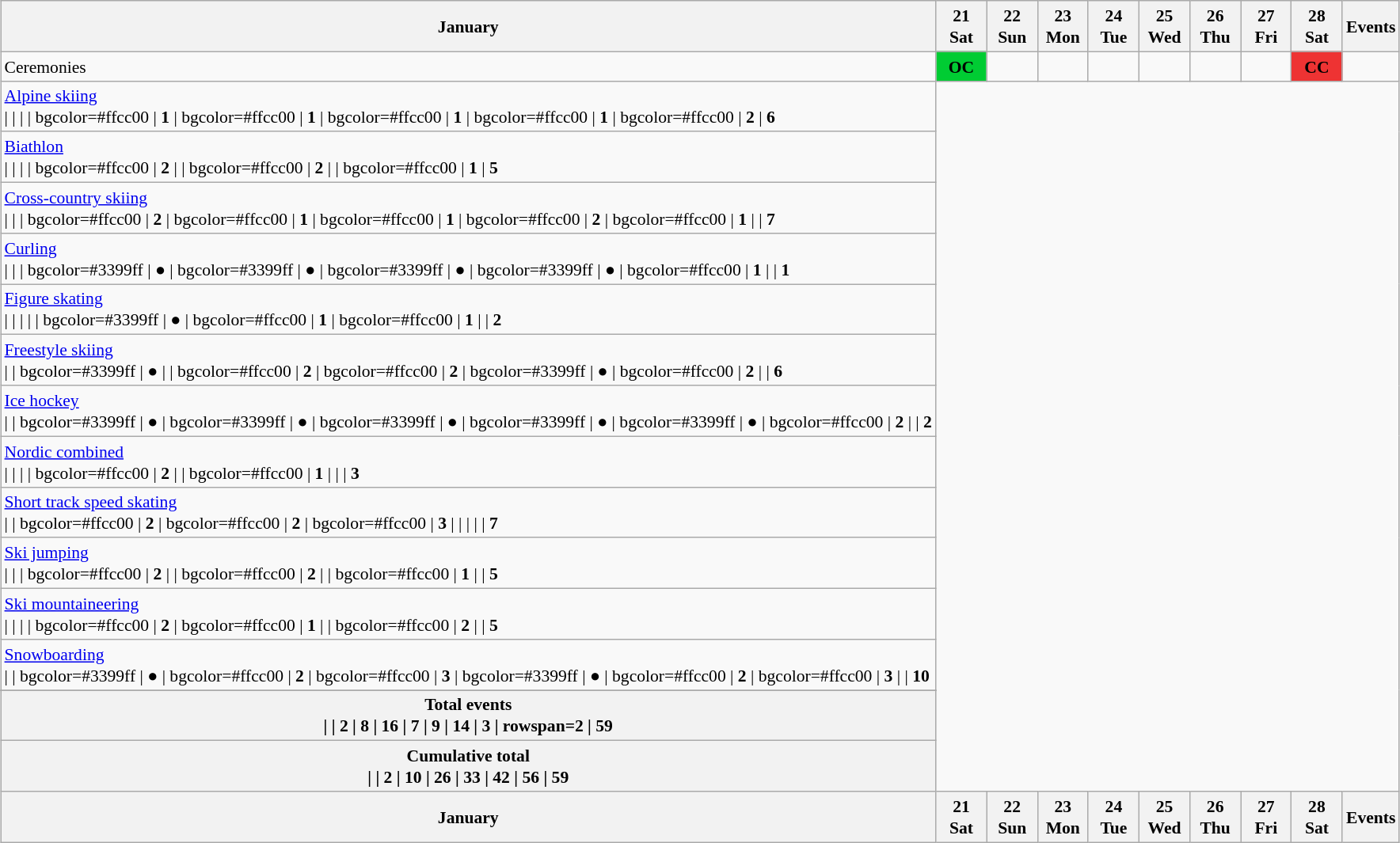<table class="wikitable" style="margin:0.5em auto; font-size:90%; line-height:1.25em">
<tr>
<th>January</th>
<th style="width:2.5em">21 <br> Sat</th>
<th style="width:2.5em">22 <br> Sun</th>
<th style="width:2.5em">23 <br> Mon</th>
<th style="width:2.5em">24 <br> Tue</th>
<th style="width:2.5em">25 <br> Wed</th>
<th style="width:2.5em">26 <br> Thu</th>
<th style="width:2.5em">27 <br> Fri</th>
<th style="width:2.5em">28 <br> Sat</th>
<th>Events</th>
</tr>
<tr>
<td>Ceremonies</td>
<td style="background:#00cc33; text-align:center"><strong>OC</strong></td>
<td></td>
<td></td>
<td></td>
<td></td>
<td></td>
<td></td>
<td style="background:#ee3333; text-align:center"><strong>CC</strong></td>
<td></td>
</tr>
<tr style="text-align:center">
<td style="text-align:left"> <a href='#'>Alpine skiing</a><br>| 
 | 
 | 
 | bgcolor=#ffcc00 | <strong>1</strong>
 | bgcolor=#ffcc00 | <strong>1</strong>
 | bgcolor=#ffcc00 | <strong>1</strong>
 | bgcolor=#ffcc00 | <strong>1</strong>
 | bgcolor=#ffcc00 | <strong>2</strong>
 | <strong>6</strong></td>
</tr>
<tr style="text-align:center">
<td style="text-align:left"> <a href='#'>Biathlon</a><br>| 
 | 
 | 
 | bgcolor=#ffcc00 | <strong>2</strong>
 | 
 | bgcolor=#ffcc00 | <strong>2</strong>
 | 
 | bgcolor=#ffcc00 | <strong>1</strong>
 | <strong>5</strong></td>
</tr>
<tr style="text-align:center">
<td style="text-align:left"> <a href='#'>Cross-country skiing</a><br>| 
 | 
 | bgcolor=#ffcc00 | <strong>2</strong>
 | bgcolor=#ffcc00 | <strong>1</strong>
 | bgcolor=#ffcc00 | <strong>1</strong>
 | bgcolor=#ffcc00 | <strong>2</strong>
 | bgcolor=#ffcc00 | <strong>1</strong>
 | 
 | <strong>7</strong></td>
</tr>
<tr style="text-align:center">
<td style="text-align:left"> <a href='#'>Curling</a><br>| 
 | 
 | bgcolor=#3399ff | ●
 | bgcolor=#3399ff | ●
 | bgcolor=#3399ff | ●
 | bgcolor=#3399ff | ●
 | bgcolor=#ffcc00 | <strong>1</strong>
 | 
 | <strong>1</strong></td>
</tr>
<tr style="text-align:center">
<td style="text-align:left"> <a href='#'>Figure skating</a><br>| 
 | 
 | 
 | 
 | bgcolor=#3399ff | ●
 | bgcolor=#ffcc00 | <strong>1</strong>
 | bgcolor=#ffcc00 | <strong>1</strong>
 | 
 |  <strong>2</strong></td>
</tr>
<tr style="text-align:center">
<td style="text-align:left"> <a href='#'>Freestyle skiing</a><br>| 
 | bgcolor=#3399ff | ●
 | 
 | bgcolor=#ffcc00 | <strong>2</strong>
 | bgcolor=#ffcc00 | <strong>2</strong>
 | bgcolor=#3399ff | ●
 | bgcolor=#ffcc00 | <strong>2</strong>
 | 
 | <strong>6</strong></td>
</tr>
<tr style="text-align:center">
<td style="text-align:left"> <a href='#'>Ice hockey</a><br>| 
 | bgcolor=#3399ff | ●
 | bgcolor=#3399ff | ●
 | bgcolor=#3399ff | ●
 | bgcolor=#3399ff | ●
 | bgcolor=#3399ff | ●
 | bgcolor=#ffcc00 | <strong>2</strong>
 | 
 | <strong>2</strong></td>
</tr>
<tr style="text-align:center">
<td style="text-align:left"> <a href='#'>Nordic combined</a><br>| 
 | 
 | 
 | bgcolor=#ffcc00 | <strong>2</strong>
 | 
 | bgcolor=#ffcc00 | <strong>1</strong>
 | 
 | 
 | <strong>3</strong></td>
</tr>
<tr style="text-align:center">
<td style="text-align:left"> <a href='#'>Short track speed skating</a><br>| 
 | bgcolor=#ffcc00 | <strong>2</strong>
 | bgcolor=#ffcc00 | <strong>2</strong>
 | bgcolor=#ffcc00 | <strong>3</strong>
 | 
 | 
 | 
 | 
 | <strong>7</strong></td>
</tr>
<tr style="text-align:center">
<td style="text-align:left"> <a href='#'>Ski jumping</a><br>| 
 | 
 | bgcolor=#ffcc00 | <strong>2</strong>
 | 
 | bgcolor=#ffcc00 | <strong>2</strong>
 | 
 | bgcolor=#ffcc00 | <strong>1</strong>
 | 
 | <strong>5</strong></td>
</tr>
<tr style="text-align:center">
<td style="text-align:left"> <a href='#'>Ski mountaineering</a><br>| 
 | 
 | 
 | bgcolor=#ffcc00 | <strong>2</strong>
 | bgcolor=#ffcc00 | <strong>1</strong>
 | 
 | bgcolor=#ffcc00 | <strong>2</strong>
 | 
 | <strong>5</strong></td>
</tr>
<tr style="text-align:center">
<td style="text-align:left"> <a href='#'>Snowboarding</a><br>| 
 | bgcolor=#3399ff | ●
 | bgcolor=#ffcc00 | <strong>2</strong>
 | bgcolor=#ffcc00 | <strong>3</strong>
 | bgcolor=#3399ff | ●
 | bgcolor=#ffcc00 | <strong>2</strong>
 | bgcolor=#ffcc00 | <strong>3</strong>
 | 
 | <strong>10</strong></td>
</tr>
<tr style="text-align:center">
</tr>
<tr style="text-align:center">
<th>Total events<br> | 
 | 2
 | 8
 | 16
 | 7
 | 9
 | 14
 | 3
 | rowspan=2 | 59</th>
</tr>
<tr align=center>
<th>Cumulative total<br> | 
 | 2
 | 10
 | 26
 | 33
 | 42
 | 56
 | 59</th>
</tr>
<tr>
<th>January</th>
<th style="width:2.5em">21 <br> Sat</th>
<th style="width:2.5em">22 <br> Sun</th>
<th style="width:2.5em">23 <br> Mon</th>
<th style="width:2.5em">24 <br> Tue</th>
<th style="width:2.5em">25 <br> Wed</th>
<th style="width:2.5em">26 <br> Thu</th>
<th style="width:2.5em">27 <br> Fri</th>
<th style="width:2.5em">28 <br> Sat</th>
<th>Events</th>
</tr>
</table>
